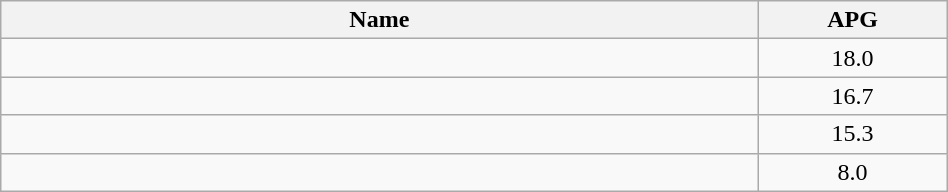<table class=wikitable width="50%">
<tr>
<th width="80%">Name</th>
<th width="20%">APG</th>
</tr>
<tr>
<td></td>
<td align=center>18.0</td>
</tr>
<tr>
<td></td>
<td align=center>16.7</td>
</tr>
<tr>
<td></td>
<td align=center>15.3</td>
</tr>
<tr>
<td></td>
<td align=center>8.0</td>
</tr>
</table>
